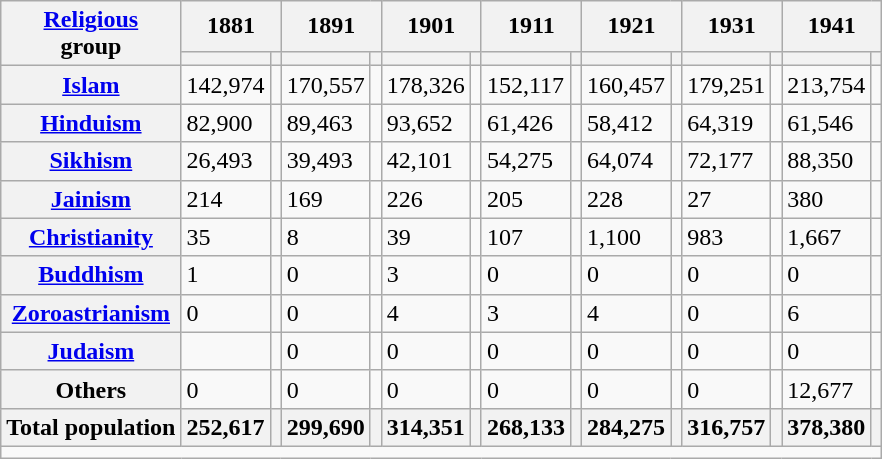<table class="wikitable sortable">
<tr>
<th rowspan="2"><a href='#'>Religious</a><br>group</th>
<th colspan="2">1881</th>
<th colspan="2">1891</th>
<th colspan="2">1901</th>
<th colspan="2">1911</th>
<th colspan="2">1921</th>
<th colspan="2">1931</th>
<th colspan="2">1941</th>
</tr>
<tr>
<th><a href='#'></a></th>
<th></th>
<th></th>
<th></th>
<th></th>
<th></th>
<th></th>
<th></th>
<th></th>
<th></th>
<th></th>
<th></th>
<th></th>
<th></th>
</tr>
<tr>
<th><a href='#'>Islam</a> </th>
<td>142,974</td>
<td></td>
<td>170,557</td>
<td></td>
<td>178,326</td>
<td></td>
<td>152,117</td>
<td></td>
<td>160,457</td>
<td></td>
<td>179,251</td>
<td></td>
<td>213,754</td>
<td></td>
</tr>
<tr>
<th><a href='#'>Hinduism</a> </th>
<td>82,900</td>
<td></td>
<td>89,463</td>
<td></td>
<td>93,652</td>
<td></td>
<td>61,426</td>
<td></td>
<td>58,412</td>
<td></td>
<td>64,319</td>
<td></td>
<td>61,546</td>
<td></td>
</tr>
<tr>
<th><a href='#'>Sikhism</a> </th>
<td>26,493</td>
<td></td>
<td>39,493</td>
<td></td>
<td>42,101</td>
<td></td>
<td>54,275</td>
<td></td>
<td>64,074</td>
<td></td>
<td>72,177</td>
<td></td>
<td>88,350</td>
<td></td>
</tr>
<tr>
<th><a href='#'>Jainism</a> </th>
<td>214</td>
<td></td>
<td>169</td>
<td></td>
<td>226</td>
<td></td>
<td>205</td>
<td></td>
<td>228</td>
<td></td>
<td>27</td>
<td></td>
<td>380</td>
<td></td>
</tr>
<tr>
<th><a href='#'>Christianity</a> </th>
<td>35</td>
<td></td>
<td>8</td>
<td></td>
<td>39</td>
<td></td>
<td>107</td>
<td></td>
<td>1,100</td>
<td></td>
<td>983</td>
<td></td>
<td>1,667</td>
<td></td>
</tr>
<tr>
<th><a href='#'>Buddhism</a> </th>
<td>1</td>
<td></td>
<td>0</td>
<td></td>
<td>3</td>
<td></td>
<td>0</td>
<td></td>
<td>0</td>
<td></td>
<td>0</td>
<td></td>
<td>0</td>
<td></td>
</tr>
<tr>
<th><a href='#'>Zoroastrianism</a> </th>
<td>0</td>
<td></td>
<td>0</td>
<td></td>
<td>4</td>
<td></td>
<td>3</td>
<td></td>
<td>4</td>
<td></td>
<td>0</td>
<td></td>
<td>6</td>
<td></td>
</tr>
<tr>
<th><a href='#'>Judaism</a> </th>
<td></td>
<td></td>
<td>0</td>
<td></td>
<td>0</td>
<td></td>
<td>0</td>
<td></td>
<td>0</td>
<td></td>
<td>0</td>
<td></td>
<td>0</td>
<td></td>
</tr>
<tr>
<th>Others</th>
<td>0</td>
<td></td>
<td>0</td>
<td></td>
<td>0</td>
<td></td>
<td>0</td>
<td></td>
<td>0</td>
<td></td>
<td>0</td>
<td></td>
<td>12,677</td>
<td></td>
</tr>
<tr>
<th>Total population</th>
<th>252,617</th>
<th></th>
<th>299,690</th>
<th></th>
<th>314,351</th>
<th></th>
<th>268,133</th>
<th></th>
<th>284,275</th>
<th></th>
<th>316,757</th>
<th></th>
<th>378,380</th>
<th></th>
</tr>
<tr class="sortbottom">
<td colspan="15"></td>
</tr>
</table>
